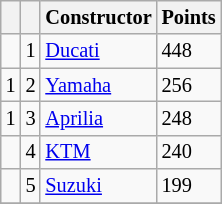<table class="wikitable" style="font-size: 85%;">
<tr>
<th></th>
<th></th>
<th>Constructor</th>
<th>Points</th>
</tr>
<tr>
<td></td>
<td align=center>1</td>
<td> <a href='#'>Ducati</a></td>
<td align=left>448</td>
</tr>
<tr>
<td> 1</td>
<td align=center>2</td>
<td> <a href='#'>Yamaha</a></td>
<td align=left>256</td>
</tr>
<tr>
<td> 1</td>
<td align=center>3</td>
<td> <a href='#'>Aprilia</a></td>
<td align=left>248</td>
</tr>
<tr>
<td></td>
<td align=center>4</td>
<td> <a href='#'>KTM</a></td>
<td align=left>240</td>
</tr>
<tr>
<td></td>
<td align=center>5</td>
<td> <a href='#'>Suzuki</a></td>
<td align=left>199</td>
</tr>
<tr>
</tr>
</table>
